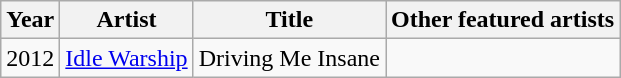<table class="wikitable">
<tr>
<th>Year</th>
<th>Artist</th>
<th>Title</th>
<th>Other featured artists</th>
</tr>
<tr>
<td>2012</td>
<td><a href='#'>Idle Warship</a></td>
<td>Driving Me Insane</td>
<td></td>
</tr>
</table>
